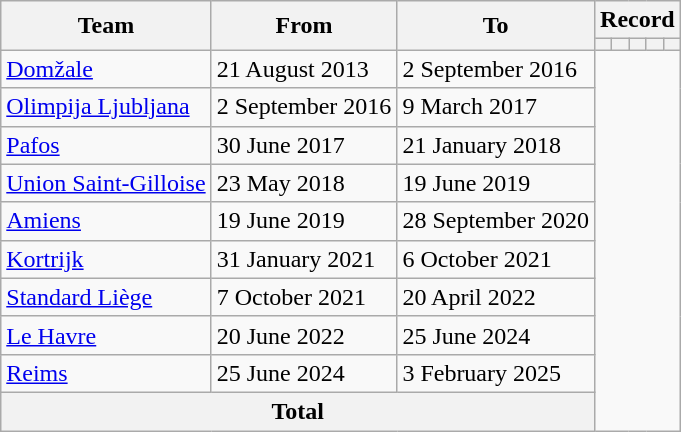<table class=wikitable style="text-align: center">
<tr>
<th rowspan=2>Team</th>
<th rowspan=2>From</th>
<th rowspan=2>To</th>
<th colspan=5>Record</th>
</tr>
<tr>
<th></th>
<th></th>
<th></th>
<th></th>
<th></th>
</tr>
<tr>
<td align=left><a href='#'>Domžale</a></td>
<td align=left>21 August 2013</td>
<td align=left>2 September 2016<br></td>
</tr>
<tr>
<td align=left><a href='#'>Olimpija Ljubljana</a></td>
<td align=left>2 September 2016</td>
<td align=left>9 March 2017<br></td>
</tr>
<tr>
<td align=left><a href='#'>Pafos</a></td>
<td align=left>30 June 2017</td>
<td align=left>21 January 2018<br></td>
</tr>
<tr>
<td align=left><a href='#'>Union Saint-Gilloise</a></td>
<td align=left>23 May 2018</td>
<td align=left>19 June 2019<br></td>
</tr>
<tr>
<td align=left><a href='#'>Amiens</a></td>
<td align=left>19 June 2019</td>
<td align=left>28 September 2020<br></td>
</tr>
<tr>
<td align=left><a href='#'>Kortrijk</a></td>
<td align=left>31 January 2021</td>
<td align=left>6 October 2021<br></td>
</tr>
<tr>
<td align=left><a href='#'>Standard Liège</a></td>
<td align=left>7 October 2021</td>
<td align=left>20 April 2022<br></td>
</tr>
<tr>
<td align=left><a href='#'>Le Havre</a></td>
<td align=left>20 June 2022</td>
<td align=left>25 June 2024<br></td>
</tr>
<tr>
<td align=left><a href='#'>Reims</a></td>
<td align=left>25 June 2024</td>
<td align=left>3 February 2025<br></td>
</tr>
<tr>
<th colspan=3>Total<br></th>
</tr>
</table>
